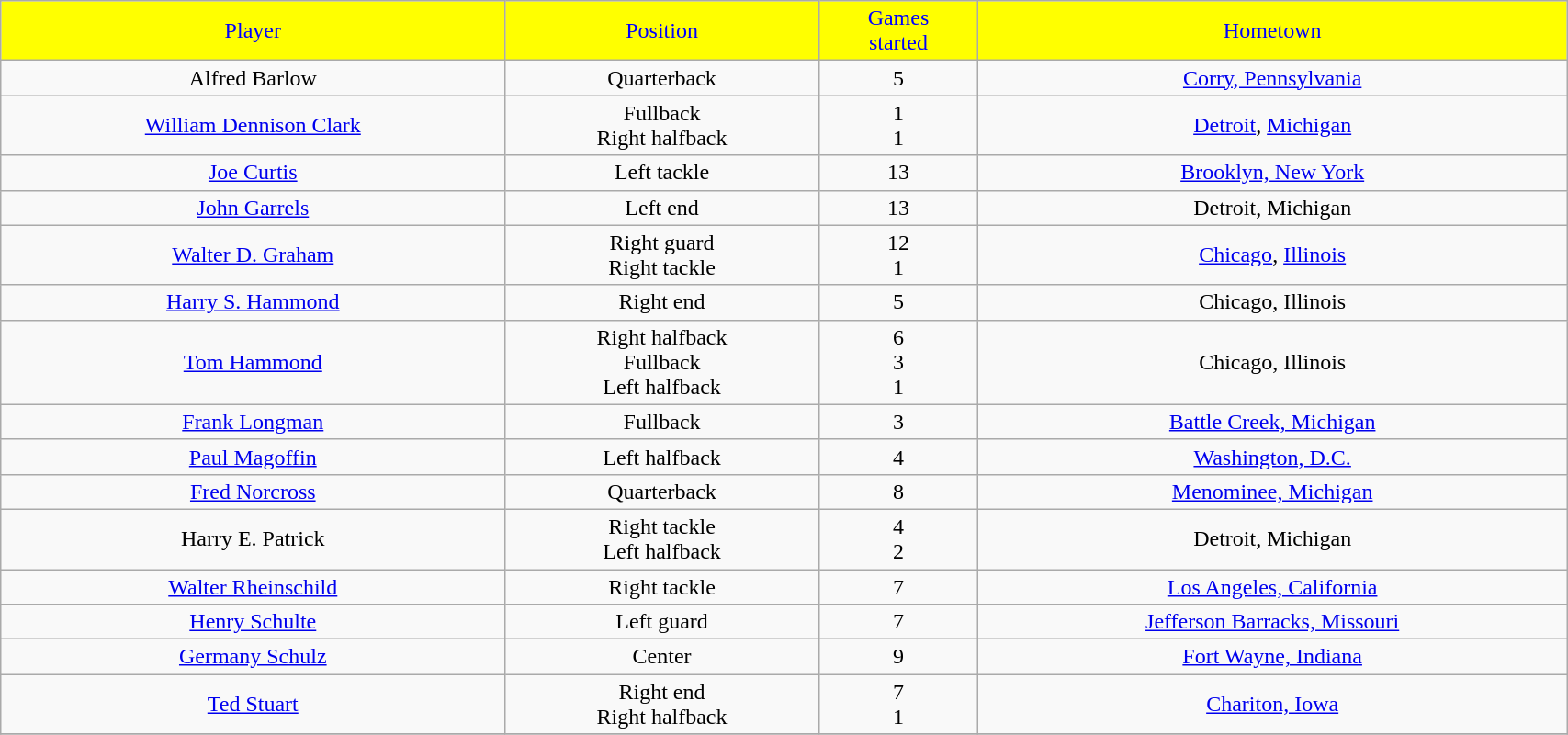<table class="wikitable" width="90%">
<tr align="center"  style="background:yellow;color:blue;">
<td>Player</td>
<td>Position</td>
<td>Games<br>started</td>
<td>Hometown</td>
</tr>
<tr align="center" bgcolor="">
<td>Alfred Barlow</td>
<td>Quarterback</td>
<td>5</td>
<td><a href='#'>Corry, Pennsylvania</a></td>
</tr>
<tr align="center" bgcolor="">
<td><a href='#'>William Dennison Clark</a></td>
<td>Fullback<br>Right halfback</td>
<td>1<br>1</td>
<td><a href='#'>Detroit</a>, <a href='#'>Michigan</a></td>
</tr>
<tr align="center" bgcolor="">
<td><a href='#'>Joe Curtis</a></td>
<td>Left tackle</td>
<td>13</td>
<td><a href='#'>Brooklyn, New York</a></td>
</tr>
<tr align="center" bgcolor="">
<td><a href='#'>John Garrels</a></td>
<td>Left end</td>
<td>13</td>
<td>Detroit, Michigan</td>
</tr>
<tr align="center" bgcolor="">
<td><a href='#'>Walter D. Graham</a></td>
<td>Right guard<br>Right tackle</td>
<td>12<br>1</td>
<td><a href='#'>Chicago</a>, <a href='#'>Illinois</a></td>
</tr>
<tr align="center" bgcolor="">
<td><a href='#'>Harry S. Hammond</a></td>
<td>Right end</td>
<td>5</td>
<td>Chicago, Illinois</td>
</tr>
<tr align="center" bgcolor="">
<td><a href='#'>Tom Hammond</a></td>
<td>Right halfback<br>Fullback<br>Left halfback</td>
<td>6<br>3<br>1</td>
<td>Chicago, Illinois</td>
</tr>
<tr align="center" bgcolor="">
<td><a href='#'>Frank Longman</a></td>
<td>Fullback</td>
<td>3</td>
<td><a href='#'>Battle Creek, Michigan</a></td>
</tr>
<tr align="center" bgcolor="">
<td><a href='#'>Paul Magoffin</a></td>
<td>Left halfback</td>
<td>4</td>
<td><a href='#'>Washington, D.C.</a></td>
</tr>
<tr align="center" bgcolor="">
<td><a href='#'>Fred Norcross</a></td>
<td>Quarterback</td>
<td>8</td>
<td><a href='#'>Menominee, Michigan</a></td>
</tr>
<tr align="center" bgcolor="">
<td>Harry E. Patrick</td>
<td>Right tackle<br>Left halfback</td>
<td>4<br>2</td>
<td>Detroit, Michigan</td>
</tr>
<tr align="center" bgcolor="">
<td><a href='#'>Walter Rheinschild</a></td>
<td>Right tackle</td>
<td>7</td>
<td><a href='#'>Los Angeles, California</a></td>
</tr>
<tr align="center" bgcolor="">
<td><a href='#'>Henry Schulte</a></td>
<td>Left guard</td>
<td>7</td>
<td><a href='#'>Jefferson Barracks, Missouri</a></td>
</tr>
<tr align="center" bgcolor="">
<td><a href='#'>Germany Schulz</a></td>
<td>Center</td>
<td>9</td>
<td><a href='#'>Fort Wayne, Indiana</a></td>
</tr>
<tr align="center" bgcolor="">
<td><a href='#'>Ted Stuart</a></td>
<td>Right end<br>Right halfback</td>
<td>7<br>1</td>
<td><a href='#'>Chariton, Iowa</a></td>
</tr>
<tr align="center" bgcolor="">
</tr>
</table>
